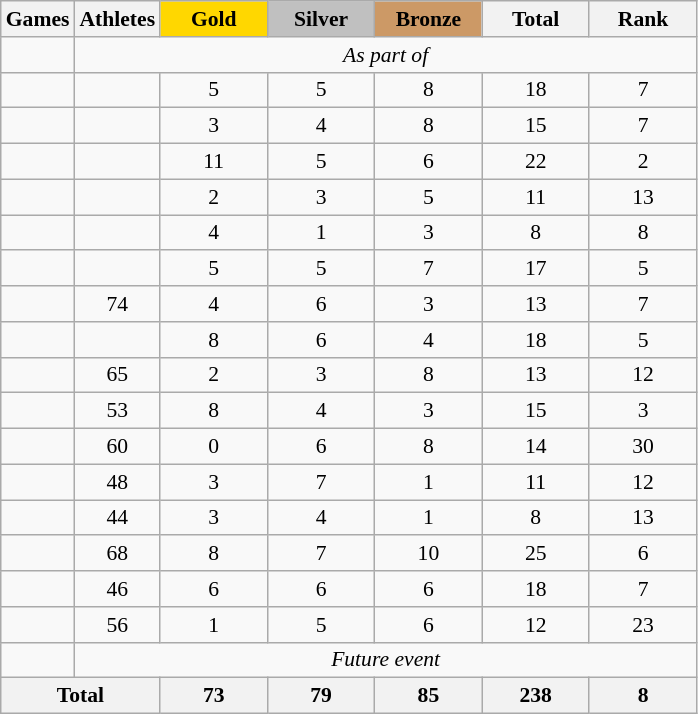<table class="wikitable" style="text-align:center; font-size:90%;">
<tr>
<th>Games</th>
<th>Athletes</th>
<td style="background:gold; width:4.5em; font-weight:bold;">Gold</td>
<td style="background:silver; width:4.5em; font-weight:bold;">Silver</td>
<td style="background:#cc9966; width:4.5em; font-weight:bold;">Bronze</td>
<th style="width:4.5em; font-weight:bold;">Total</th>
<th style="width:4.5em; font-weight:bold;">Rank</th>
</tr>
<tr>
<td align=left></td>
<td colspan=6><em>As part of </em></td>
</tr>
<tr>
<td align=left></td>
<td></td>
<td>5</td>
<td>5</td>
<td>8</td>
<td>18</td>
<td>7</td>
</tr>
<tr>
<td align=left></td>
<td></td>
<td>3</td>
<td>4</td>
<td>8</td>
<td>15</td>
<td>7</td>
</tr>
<tr>
<td align=left></td>
<td></td>
<td>11</td>
<td>5</td>
<td>6</td>
<td>22</td>
<td>2</td>
</tr>
<tr>
<td align=left></td>
<td></td>
<td>2</td>
<td>3</td>
<td>5</td>
<td>11</td>
<td>13</td>
</tr>
<tr>
<td align=left></td>
<td></td>
<td>4</td>
<td>1</td>
<td>3</td>
<td>8</td>
<td>8</td>
</tr>
<tr>
<td align=left></td>
<td></td>
<td>5</td>
<td>5</td>
<td>7</td>
<td>17</td>
<td>5</td>
</tr>
<tr>
<td align=left></td>
<td>74</td>
<td>4</td>
<td>6</td>
<td>3</td>
<td>13</td>
<td>7</td>
</tr>
<tr>
<td align=left></td>
<td></td>
<td>8</td>
<td>6</td>
<td>4</td>
<td>18</td>
<td>5</td>
</tr>
<tr>
<td align=left></td>
<td>65</td>
<td>2</td>
<td>3</td>
<td>8</td>
<td>13</td>
<td>12</td>
</tr>
<tr>
<td align=left></td>
<td>53</td>
<td>8</td>
<td>4</td>
<td>3</td>
<td>15</td>
<td>3</td>
</tr>
<tr>
<td align=left></td>
<td>60</td>
<td>0</td>
<td>6</td>
<td>8</td>
<td>14</td>
<td>30</td>
</tr>
<tr>
<td align=left></td>
<td>48</td>
<td>3</td>
<td>7</td>
<td>1</td>
<td>11</td>
<td>12</td>
</tr>
<tr>
<td align=left></td>
<td>44</td>
<td>3</td>
<td>4</td>
<td>1</td>
<td>8</td>
<td>13</td>
</tr>
<tr>
<td align=left></td>
<td>68</td>
<td>8</td>
<td>7</td>
<td>10</td>
<td>25</td>
<td>6</td>
</tr>
<tr>
<td align=left></td>
<td>46</td>
<td>6</td>
<td>6</td>
<td>6</td>
<td>18</td>
<td>7</td>
</tr>
<tr>
<td align=left></td>
<td>56</td>
<td>1</td>
<td>5</td>
<td>6</td>
<td>12</td>
<td>23</td>
</tr>
<tr>
<td align=left></td>
<td colspan=6><em>Future event</em></td>
</tr>
<tr>
<th colspan=2>Total</th>
<th>73</th>
<th>79</th>
<th>85</th>
<th>238</th>
<th>8</th>
</tr>
</table>
